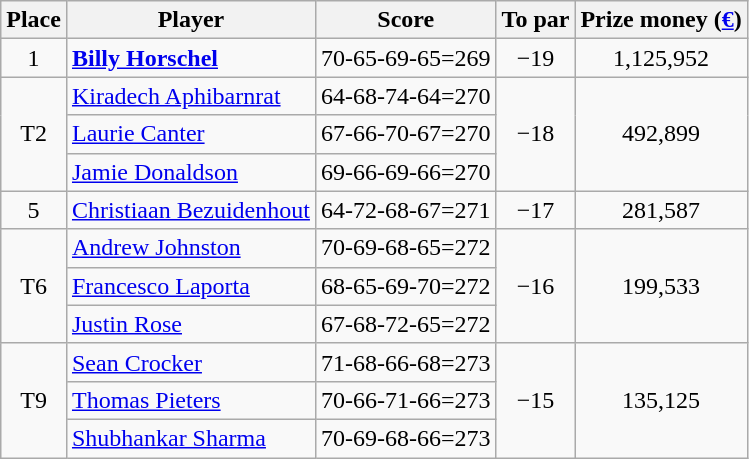<table class="wikitable">
<tr>
<th>Place</th>
<th>Player</th>
<th>Score</th>
<th>To par</th>
<th>Prize money (<a href='#'>€</a>)</th>
</tr>
<tr>
<td align=center>1</td>
<td> <strong><a href='#'>Billy Horschel</a></strong></td>
<td>70-65-69-65=269</td>
<td align=center>−19</td>
<td align=center>1,125,952</td>
</tr>
<tr>
<td rowspan=3 align=center>T2</td>
<td> <a href='#'>Kiradech Aphibarnrat</a></td>
<td>64-68-74-64=270</td>
<td rowspan=3 align=center>−18</td>
<td rowspan=3 align=center>492,899</td>
</tr>
<tr>
<td> <a href='#'>Laurie Canter</a></td>
<td>67-66-70-67=270</td>
</tr>
<tr>
<td> <a href='#'>Jamie Donaldson</a></td>
<td>69-66-69-66=270</td>
</tr>
<tr>
<td align=center>5</td>
<td> <a href='#'>Christiaan Bezuidenhout</a></td>
<td>64-72-68-67=271</td>
<td align=center>−17</td>
<td align=center>281,587</td>
</tr>
<tr>
<td rowspan=3 align=center>T6</td>
<td> <a href='#'>Andrew Johnston</a></td>
<td>70-69-68-65=272</td>
<td rowspan=3 align=center>−16</td>
<td rowspan=3 align=center>199,533</td>
</tr>
<tr>
<td> <a href='#'>Francesco Laporta</a></td>
<td>68-65-69-70=272</td>
</tr>
<tr>
<td> <a href='#'>Justin Rose</a></td>
<td>67-68-72-65=272</td>
</tr>
<tr>
<td rowspan=3 align=center>T9</td>
<td> <a href='#'>Sean Crocker</a></td>
<td>71-68-66-68=273</td>
<td rowspan=3 align=center>−15</td>
<td rowspan=3 align=center>135,125</td>
</tr>
<tr>
<td> <a href='#'>Thomas Pieters</a></td>
<td>70-66-71-66=273</td>
</tr>
<tr>
<td> <a href='#'>Shubhankar Sharma</a></td>
<td>70-69-68-66=273</td>
</tr>
</table>
